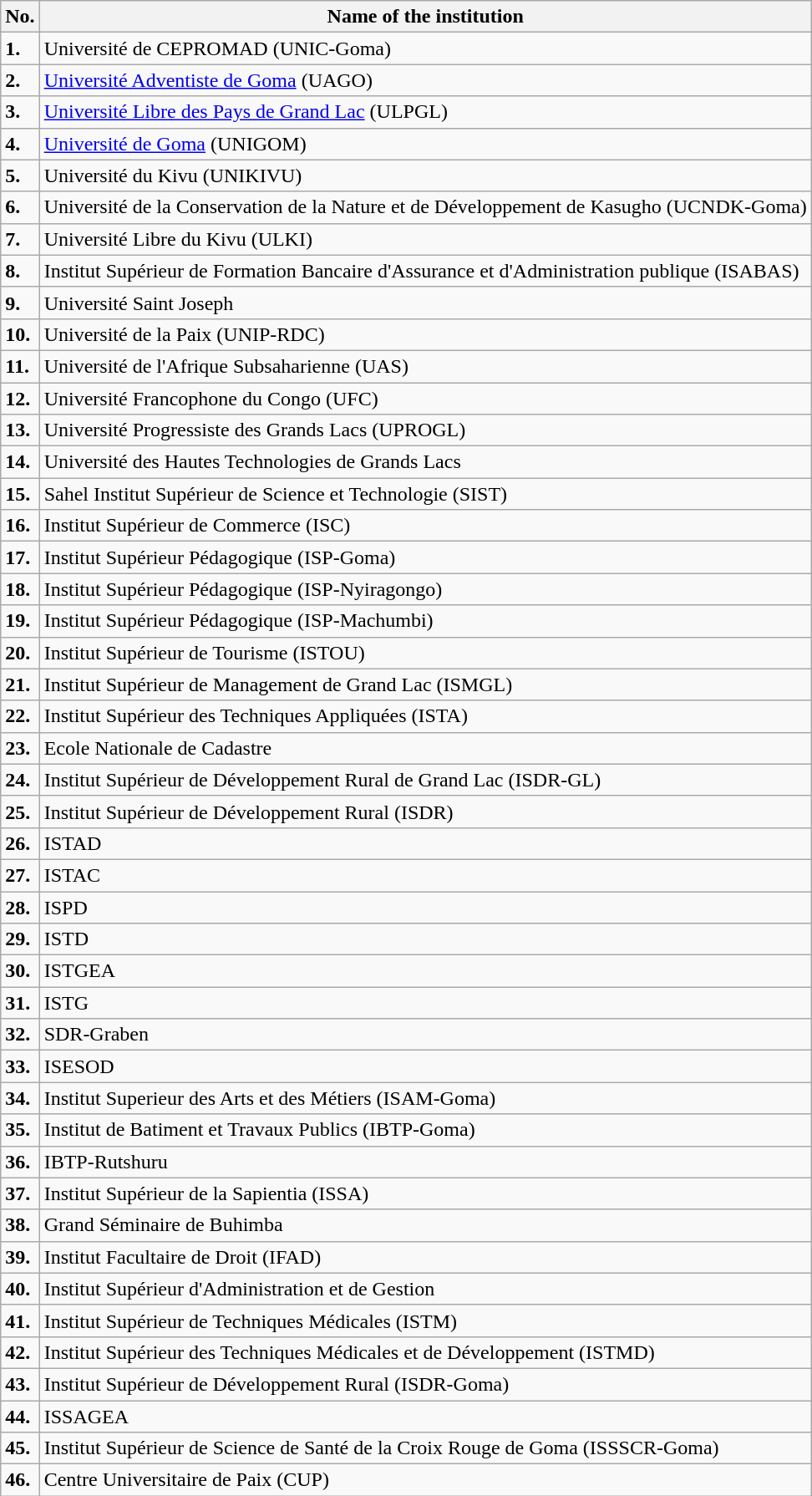<table class="wikitable">
<tr>
<th>No.</th>
<th>Name of the institution</th>
</tr>
<tr>
<td><strong>1.</strong></td>
<td>Université de CEPROMAD (UNIC-Goma)</td>
</tr>
<tr>
<td><strong>2.</strong></td>
<td><a href='#'>Université Adventiste de Goma</a> (UAGO)</td>
</tr>
<tr>
<td><strong>3.</strong></td>
<td><a href='#'>Université Libre des Pays de Grand Lac</a> (ULPGL)</td>
</tr>
<tr>
<td><strong>4.</strong></td>
<td><a href='#'>Université de Goma</a> (UNIGOM)</td>
</tr>
<tr>
<td><strong>5.</strong></td>
<td>Université du Kivu (UNIKIVU)</td>
</tr>
<tr>
<td><strong>6.</strong></td>
<td>Université de la Conservation de la Nature et de Développement de Kasugho (UCNDK-Goma)</td>
</tr>
<tr>
<td><strong>7.</strong></td>
<td>Université Libre du Kivu (ULKI)</td>
</tr>
<tr>
<td><strong>8.</strong></td>
<td>Institut Supérieur de Formation Bancaire d'Assurance et d'Administration publique (ISABAS)</td>
</tr>
<tr>
<td><strong>9.</strong></td>
<td>Université Saint Joseph</td>
</tr>
<tr>
<td><strong>10.</strong></td>
<td>Université de la Paix (UNIP-RDC)</td>
</tr>
<tr>
<td><strong>11.</strong></td>
<td>Université de l'Afrique Subsaharienne (UAS)</td>
</tr>
<tr>
<td><strong>12.</strong></td>
<td>Université Francophone du Congo (UFC)</td>
</tr>
<tr>
<td><strong>13.</strong></td>
<td>Université Progressiste des Grands Lacs (UPROGL)</td>
</tr>
<tr>
<td><strong>14.</strong></td>
<td>Université des Hautes Technologies de Grands Lacs</td>
</tr>
<tr>
<td><strong>15.</strong></td>
<td>Sahel Institut Supérieur de Science et Technologie (SIST)</td>
</tr>
<tr>
<td><strong>16.</strong></td>
<td>Institut Supérieur de Commerce (ISC)</td>
</tr>
<tr>
<td><strong>17.</strong></td>
<td>Institut Supérieur Pédagogique (ISP-Goma)</td>
</tr>
<tr>
<td><strong>18.</strong></td>
<td>Institut Supérieur Pédagogique (ISP-Nyiragongo)</td>
</tr>
<tr>
<td><strong>19.</strong></td>
<td>Institut Supérieur Pédagogique (ISP-Machumbi)</td>
</tr>
<tr>
<td><strong>20.</strong></td>
<td>Institut Supérieur de Tourisme (ISTOU)</td>
</tr>
<tr>
<td><strong>21.</strong></td>
<td>Institut Supérieur de Management de Grand Lac (ISMGL)</td>
</tr>
<tr>
<td><strong>22.</strong></td>
<td>Institut Supérieur des Techniques Appliquées (ISTA)</td>
</tr>
<tr>
<td><strong>23.</strong></td>
<td>Ecole Nationale de Cadastre</td>
</tr>
<tr>
<td><strong>24.</strong></td>
<td>Institut Supérieur de Développement Rural de Grand Lac (ISDR-GL)</td>
</tr>
<tr>
<td><strong>25.</strong></td>
<td>Institut Supérieur de Développement Rural (ISDR)</td>
</tr>
<tr>
<td><strong>26.</strong></td>
<td>ISTAD</td>
</tr>
<tr>
<td><strong>27.</strong></td>
<td>ISTAC</td>
</tr>
<tr>
<td><strong>28.</strong></td>
<td>ISPD</td>
</tr>
<tr>
<td><strong>29.</strong></td>
<td>ISTD</td>
</tr>
<tr>
<td><strong>30.</strong></td>
<td>ISTGEA</td>
</tr>
<tr>
<td><strong>31.</strong></td>
<td>ISTG</td>
</tr>
<tr>
<td><strong>32.</strong></td>
<td>SDR-Graben</td>
</tr>
<tr>
<td><strong>33.</strong></td>
<td>ISESOD</td>
</tr>
<tr>
<td><strong>34.</strong></td>
<td>Institut Superieur des Arts et des Métiers (ISAM-Goma)</td>
</tr>
<tr>
<td><strong>35.</strong></td>
<td>Institut de Batiment et Travaux Publics (IBTP-Goma)</td>
</tr>
<tr>
<td><strong>36.</strong></td>
<td>IBTP-Rutshuru</td>
</tr>
<tr>
<td><strong>37.</strong></td>
<td>Institut Supérieur de la Sapientia (ISSA)</td>
</tr>
<tr>
<td><strong>38.</strong></td>
<td>Grand Séminaire de Buhimba</td>
</tr>
<tr>
<td><strong>39.</strong></td>
<td>Institut Facultaire de Droit (IFAD)</td>
</tr>
<tr>
<td><strong>40.</strong></td>
<td>Institut Supérieur d'Administration et de Gestion</td>
</tr>
<tr>
<td><strong>41.</strong></td>
<td>Institut Supérieur de Techniques Médicales (ISTM)</td>
</tr>
<tr>
<td><strong>42.</strong></td>
<td>Institut Supérieur des Techniques Médicales et de Développement (ISTMD)</td>
</tr>
<tr>
<td><strong>43.</strong></td>
<td>Institut Supérieur de Développement Rural (ISDR-Goma)</td>
</tr>
<tr>
<td><strong>44.</strong></td>
<td>ISSAGEA</td>
</tr>
<tr>
<td><strong>45.</strong></td>
<td>Institut Supérieur de Science de Santé de la Croix Rouge de Goma (ISSSCR-Goma)</td>
</tr>
<tr>
<td><strong>46.</strong></td>
<td>Centre Universitaire de Paix (CUP)</td>
</tr>
</table>
